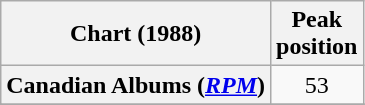<table class="wikitable sortable plainrowheaders" style="text-align:center">
<tr>
<th scope="col">Chart (1988)</th>
<th scope="col">Peak<br> position</th>
</tr>
<tr>
<th scope="row">Canadian Albums (<em><a href='#'>RPM</a></em>)</th>
<td>53</td>
</tr>
<tr>
</tr>
<tr>
</tr>
</table>
